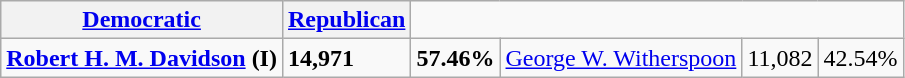<table class="wikitable">
<tr>
<th><a href='#'>Democratic</a></th>
<th><a href='#'>Republican</a></th>
</tr>
<tr>
<td><strong><a href='#'>Robert H. M. Davidson</a> (I)</strong></td>
<td><strong>14,971</strong></td>
<td><strong>57.46%</strong></td>
<td><a href='#'>George W. Witherspoon</a></td>
<td>11,082</td>
<td>42.54%</td>
</tr>
</table>
